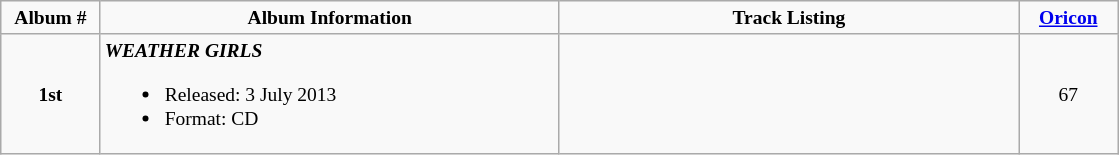<table class="wikitable" style="font-size: small; text-align: center;">
<tr style="font-weight:bold">
<td width="60px">Album #</td>
<td width="300px">Album Information</td>
<td width="300px">Track Listing</td>
<td width="60px"><a href='#'>Oricon</a></td>
</tr>
<tr>
<td><strong>1st</strong></td>
<td style="text-align:left"><strong><em>WEATHER GIRLS</em></strong><br><ul><li>Released: 3 July 2013</li><li>Format: CD</li></ul></td>
<td style="text-align:left; font-size: 90%;"><br></td>
<td>67</td>
</tr>
</table>
